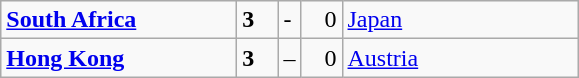<table class="wikitable">
<tr>
<td width=150> <strong><a href='#'>South Africa</a></strong></td>
<td style="width:20px; text-align:left;"><strong>3</strong></td>
<td>-</td>
<td style="width:20px; text-align:right;">0</td>
<td width=150> <a href='#'>Japan</a></td>
</tr>
<tr>
<td> <strong><a href='#'>Hong Kong</a></strong></td>
<td style="text-align:left;"><strong>3</strong></td>
<td>–</td>
<td style="text-align:right;">0</td>
<td> <a href='#'>Austria</a></td>
</tr>
</table>
